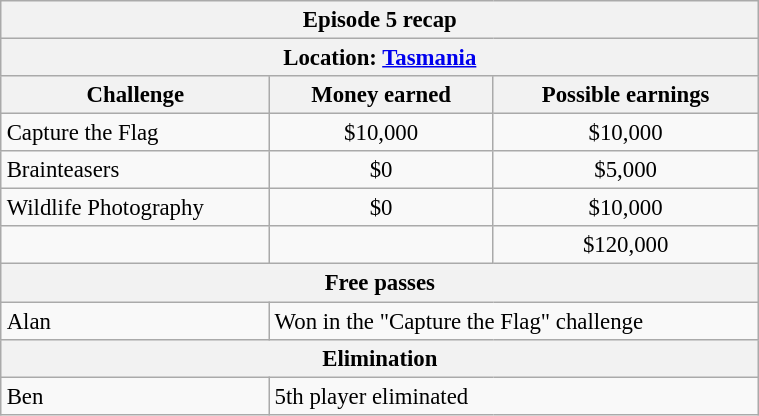<table class="wikitable" style="font-size: 95%; margin: 10px" align="right" width="40%">
<tr>
<th colspan=3>Episode 5 recap</th>
</tr>
<tr>
<th colspan=3>Location: <a href='#'>Tasmania</a></th>
</tr>
<tr>
<th>Challenge</th>
<th>Money earned</th>
<th>Possible earnings</th>
</tr>
<tr>
<td>Capture the Flag</td>
<td align="center">$10,000</td>
<td align="center">$10,000</td>
</tr>
<tr>
<td>Brainteasers</td>
<td align="center">$0</td>
<td align="center">$5,000</td>
</tr>
<tr>
<td>Wildlife Photography</td>
<td align="center">$0</td>
<td align="center">$10,000</td>
</tr>
<tr>
<td><strong></strong></td>
<td align="center"><strong></strong></td>
<td align="center">$120,000</td>
</tr>
<tr>
<th colspan=3>Free passes</th>
</tr>
<tr>
<td>Alan</td>
<td colspan=2>Won in the "Capture the Flag" challenge</td>
</tr>
<tr>
<th colspan=3>Elimination</th>
</tr>
<tr>
<td>Ben</td>
<td colspan=2>5th player eliminated</td>
</tr>
</table>
